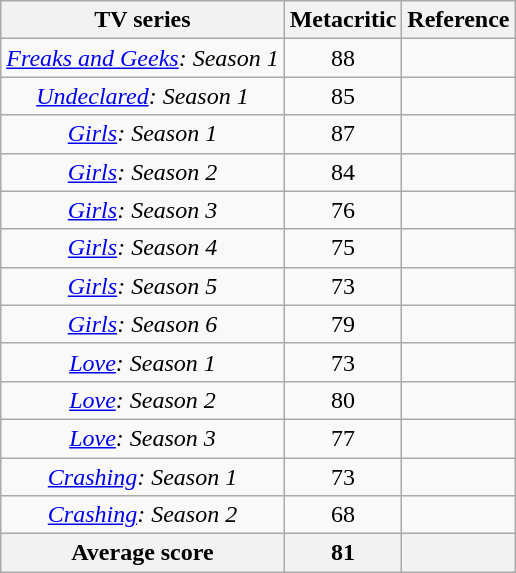<table class="wikitable sortable" style="text-align:center;">
<tr>
<th scope="col" class="unsortable">TV series</th>
<th scope="col">Metacritic</th>
<th scope="col">Reference</th>
</tr>
<tr>
<td><em><a href='#'>Freaks and Geeks</a>: Season 1</em></td>
<td>88</td>
<td></td>
</tr>
<tr>
<td><em><a href='#'>Undeclared</a>: Season 1</em></td>
<td>85</td>
<td></td>
</tr>
<tr>
<td><em><a href='#'>Girls</a>: Season 1</em></td>
<td>87</td>
<td></td>
</tr>
<tr>
<td><em><a href='#'>Girls</a>: Season 2</em></td>
<td>84</td>
<td></td>
</tr>
<tr>
<td><em><a href='#'>Girls</a>: Season 3</em></td>
<td>76</td>
<td></td>
</tr>
<tr>
<td><em><a href='#'>Girls</a>: Season 4</em></td>
<td>75</td>
<td></td>
</tr>
<tr>
<td><em><a href='#'>Girls</a>: Season 5</em></td>
<td>73</td>
<td></td>
</tr>
<tr>
<td><em><a href='#'>Girls</a>: Season 6</em></td>
<td>79</td>
<td></td>
</tr>
<tr>
<td><em><a href='#'>Love</a>: Season 1</em></td>
<td>73</td>
<td></td>
</tr>
<tr>
<td><em><a href='#'>Love</a>: Season 2</em></td>
<td>80</td>
<td></td>
</tr>
<tr>
<td><em><a href='#'>Love</a>: Season 3</em></td>
<td>77</td>
<td></td>
</tr>
<tr>
<td><em><a href='#'>Crashing</a>: Season 1</em></td>
<td>73</td>
<td></td>
</tr>
<tr>
<td><em><a href='#'>Crashing</a>: Season 2</em></td>
<td>68</td>
<td></td>
</tr>
<tr>
<th>Average score</th>
<th>81</th>
<th scope="row"></th>
</tr>
</table>
